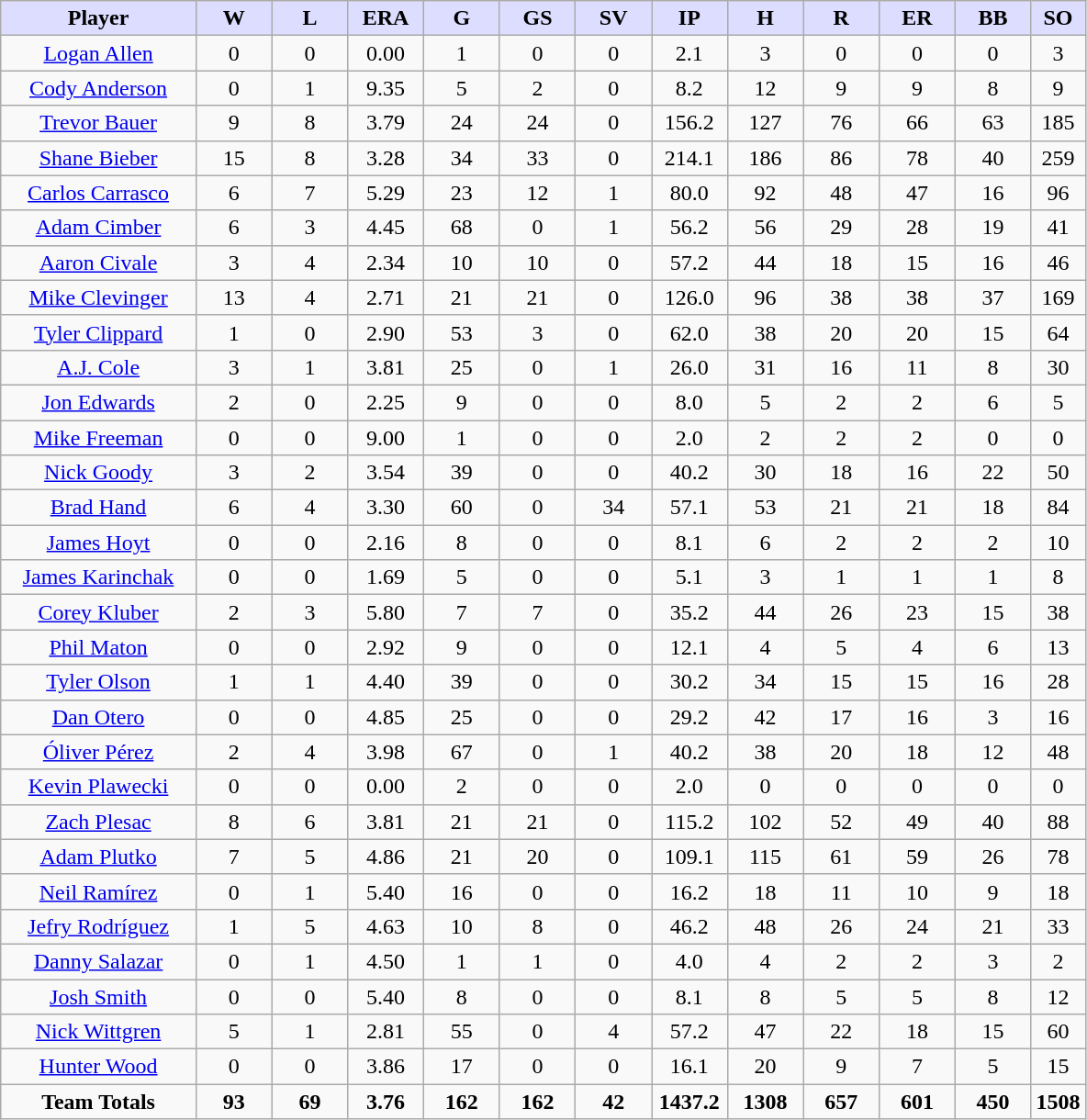<table class="wikitable style="text-align=center;">
<tr>
<th style="background:#ddf; width:18%;">Player</th>
<th style="background:#ddf; width:7%;">W</th>
<th style="background:#ddf; width:7%;">L</th>
<th style="background:#ddf; width:7%;">ERA</th>
<th style="background:#ddf; width:7%;">G</th>
<th style="background:#ddf; width:7%;">GS</th>
<th style="background:#ddf; width:7%;">SV</th>
<th style="background:#ddf; width:7%;">IP</th>
<th style="background:#ddf; width:7%;">H</th>
<th style="background:#ddf; width:7%;">R</th>
<th style="background:#ddf; width:7%;">ER</th>
<th style="background:#ddf; width:7%;">BB</th>
<th style="background:#ddf; width:7%;">SO</th>
</tr>
<tr align=center>
<td><a href='#'>Logan Allen</a></td>
<td>0</td>
<td>0</td>
<td>0.00</td>
<td>1</td>
<td>0</td>
<td>0</td>
<td>2.1</td>
<td>3</td>
<td>0</td>
<td>0</td>
<td>0</td>
<td>3</td>
</tr>
<tr align=center>
<td><a href='#'>Cody Anderson</a></td>
<td>0</td>
<td>1</td>
<td>9.35</td>
<td>5</td>
<td>2</td>
<td>0</td>
<td>8.2</td>
<td>12</td>
<td>9</td>
<td>9</td>
<td>8</td>
<td>9</td>
</tr>
<tr align=center>
<td><a href='#'>Trevor Bauer</a></td>
<td>9</td>
<td>8</td>
<td>3.79</td>
<td>24</td>
<td>24</td>
<td>0</td>
<td>156.2</td>
<td>127</td>
<td>76</td>
<td>66</td>
<td>63</td>
<td>185</td>
</tr>
<tr align=center>
<td><a href='#'>Shane Bieber</a></td>
<td>15</td>
<td>8</td>
<td>3.28</td>
<td>34</td>
<td>33</td>
<td>0</td>
<td>214.1</td>
<td>186</td>
<td>86</td>
<td>78</td>
<td>40</td>
<td>259</td>
</tr>
<tr align=center>
<td><a href='#'>Carlos Carrasco</a></td>
<td>6</td>
<td>7</td>
<td>5.29</td>
<td>23</td>
<td>12</td>
<td>1</td>
<td>80.0</td>
<td>92</td>
<td>48</td>
<td>47</td>
<td>16</td>
<td>96</td>
</tr>
<tr align=center>
<td><a href='#'>Adam Cimber</a></td>
<td>6</td>
<td>3</td>
<td>4.45</td>
<td>68</td>
<td>0</td>
<td>1</td>
<td>56.2</td>
<td>56</td>
<td>29</td>
<td>28</td>
<td>19</td>
<td>41</td>
</tr>
<tr align=center>
<td><a href='#'>Aaron Civale</a></td>
<td>3</td>
<td>4</td>
<td>2.34</td>
<td>10</td>
<td>10</td>
<td>0</td>
<td>57.2</td>
<td>44</td>
<td>18</td>
<td>15</td>
<td>16</td>
<td>46</td>
</tr>
<tr align=center>
<td><a href='#'>Mike Clevinger</a></td>
<td>13</td>
<td>4</td>
<td>2.71</td>
<td>21</td>
<td>21</td>
<td>0</td>
<td>126.0</td>
<td>96</td>
<td>38</td>
<td>38</td>
<td>37</td>
<td>169</td>
</tr>
<tr align=center>
<td><a href='#'>Tyler Clippard</a></td>
<td>1</td>
<td>0</td>
<td>2.90</td>
<td>53</td>
<td>3</td>
<td>0</td>
<td>62.0</td>
<td>38</td>
<td>20</td>
<td>20</td>
<td>15</td>
<td>64</td>
</tr>
<tr align=center>
<td><a href='#'>A.J. Cole</a></td>
<td>3</td>
<td>1</td>
<td>3.81</td>
<td>25</td>
<td>0</td>
<td>1</td>
<td>26.0</td>
<td>31</td>
<td>16</td>
<td>11</td>
<td>8</td>
<td>30</td>
</tr>
<tr align=center>
<td><a href='#'>Jon Edwards</a></td>
<td>2</td>
<td>0</td>
<td>2.25</td>
<td>9</td>
<td>0</td>
<td>0</td>
<td>8.0</td>
<td>5</td>
<td>2</td>
<td>2</td>
<td>6</td>
<td>5</td>
</tr>
<tr align=center>
<td><a href='#'>Mike Freeman</a></td>
<td>0</td>
<td>0</td>
<td>9.00</td>
<td>1</td>
<td>0</td>
<td>0</td>
<td>2.0</td>
<td>2</td>
<td>2</td>
<td>2</td>
<td>0</td>
<td>0</td>
</tr>
<tr align=center>
<td><a href='#'>Nick Goody</a></td>
<td>3</td>
<td>2</td>
<td>3.54</td>
<td>39</td>
<td>0</td>
<td>0</td>
<td>40.2</td>
<td>30</td>
<td>18</td>
<td>16</td>
<td>22</td>
<td>50</td>
</tr>
<tr align=center>
<td><a href='#'>Brad Hand</a></td>
<td>6</td>
<td>4</td>
<td>3.30</td>
<td>60</td>
<td>0</td>
<td>34</td>
<td>57.1</td>
<td>53</td>
<td>21</td>
<td>21</td>
<td>18</td>
<td>84</td>
</tr>
<tr align=center>
<td><a href='#'>James Hoyt</a></td>
<td>0</td>
<td>0</td>
<td>2.16</td>
<td>8</td>
<td>0</td>
<td>0</td>
<td>8.1</td>
<td>6</td>
<td>2</td>
<td>2</td>
<td>2</td>
<td>10</td>
</tr>
<tr align=center>
<td><a href='#'>James Karinchak</a></td>
<td>0</td>
<td>0</td>
<td>1.69</td>
<td>5</td>
<td>0</td>
<td>0</td>
<td>5.1</td>
<td>3</td>
<td>1</td>
<td>1</td>
<td>1</td>
<td>8</td>
</tr>
<tr align=center>
<td><a href='#'>Corey Kluber</a></td>
<td>2</td>
<td>3</td>
<td>5.80</td>
<td>7</td>
<td>7</td>
<td>0</td>
<td>35.2</td>
<td>44</td>
<td>26</td>
<td>23</td>
<td>15</td>
<td>38</td>
</tr>
<tr align=center>
<td><a href='#'>Phil Maton</a></td>
<td>0</td>
<td>0</td>
<td>2.92</td>
<td>9</td>
<td>0</td>
<td>0</td>
<td>12.1</td>
<td>4</td>
<td>5</td>
<td>4</td>
<td>6</td>
<td>13</td>
</tr>
<tr align=center>
<td><a href='#'>Tyler Olson</a></td>
<td>1</td>
<td>1</td>
<td>4.40</td>
<td>39</td>
<td>0</td>
<td>0</td>
<td>30.2</td>
<td>34</td>
<td>15</td>
<td>15</td>
<td>16</td>
<td>28</td>
</tr>
<tr align=center>
<td><a href='#'>Dan Otero</a></td>
<td>0</td>
<td>0</td>
<td>4.85</td>
<td>25</td>
<td>0</td>
<td>0</td>
<td>29.2</td>
<td>42</td>
<td>17</td>
<td>16</td>
<td>3</td>
<td>16</td>
</tr>
<tr align=center>
<td><a href='#'>Óliver Pérez</a></td>
<td>2</td>
<td>4</td>
<td>3.98</td>
<td>67</td>
<td>0</td>
<td>1</td>
<td>40.2</td>
<td>38</td>
<td>20</td>
<td>18</td>
<td>12</td>
<td>48</td>
</tr>
<tr align=center>
<td><a href='#'>Kevin Plawecki</a></td>
<td>0</td>
<td>0</td>
<td>0.00</td>
<td>2</td>
<td>0</td>
<td>0</td>
<td>2.0</td>
<td>0</td>
<td>0</td>
<td>0</td>
<td>0</td>
<td>0</td>
</tr>
<tr align=center>
<td><a href='#'>Zach Plesac</a></td>
<td>8</td>
<td>6</td>
<td>3.81</td>
<td>21</td>
<td>21</td>
<td>0</td>
<td>115.2</td>
<td>102</td>
<td>52</td>
<td>49</td>
<td>40</td>
<td>88</td>
</tr>
<tr align=center>
<td><a href='#'>Adam Plutko</a></td>
<td>7</td>
<td>5</td>
<td>4.86</td>
<td>21</td>
<td>20</td>
<td>0</td>
<td>109.1</td>
<td>115</td>
<td>61</td>
<td>59</td>
<td>26</td>
<td>78</td>
</tr>
<tr align=center>
<td><a href='#'>Neil Ramírez</a></td>
<td>0</td>
<td>1</td>
<td>5.40</td>
<td>16</td>
<td>0</td>
<td>0</td>
<td>16.2</td>
<td>18</td>
<td>11</td>
<td>10</td>
<td>9</td>
<td>18</td>
</tr>
<tr align=center>
<td><a href='#'>Jefry Rodríguez</a></td>
<td>1</td>
<td>5</td>
<td>4.63</td>
<td>10</td>
<td>8</td>
<td>0</td>
<td>46.2</td>
<td>48</td>
<td>26</td>
<td>24</td>
<td>21</td>
<td>33</td>
</tr>
<tr align=center>
<td><a href='#'>Danny Salazar</a></td>
<td>0</td>
<td>1</td>
<td>4.50</td>
<td>1</td>
<td>1</td>
<td>0</td>
<td>4.0</td>
<td>4</td>
<td>2</td>
<td>2</td>
<td>3</td>
<td>2</td>
</tr>
<tr align=center>
<td><a href='#'>Josh Smith</a></td>
<td>0</td>
<td>0</td>
<td>5.40</td>
<td>8</td>
<td>0</td>
<td>0</td>
<td>8.1</td>
<td>8</td>
<td>5</td>
<td>5</td>
<td>8</td>
<td>12</td>
</tr>
<tr align=center>
<td><a href='#'>Nick Wittgren</a></td>
<td>5</td>
<td>1</td>
<td>2.81</td>
<td>55</td>
<td>0</td>
<td>4</td>
<td>57.2</td>
<td>47</td>
<td>22</td>
<td>18</td>
<td>15</td>
<td>60</td>
</tr>
<tr align=center>
<td><a href='#'>Hunter Wood</a></td>
<td>0</td>
<td>0</td>
<td>3.86</td>
<td>17</td>
<td>0</td>
<td>0</td>
<td>16.1</td>
<td>20</td>
<td>9</td>
<td>7</td>
<td>5</td>
<td>15</td>
</tr>
<tr align=center>
<td><strong>Team Totals</strong></td>
<td><strong>93</strong></td>
<td><strong>69</strong></td>
<td><strong>3.76</strong></td>
<td><strong>162</strong></td>
<td><strong>162</strong></td>
<td><strong>42</strong></td>
<td><strong>1437.2</strong></td>
<td><strong>1308</strong></td>
<td><strong>657</strong></td>
<td><strong>601</strong></td>
<td><strong>450</strong></td>
<td><strong>1508</strong></td>
</tr>
</table>
